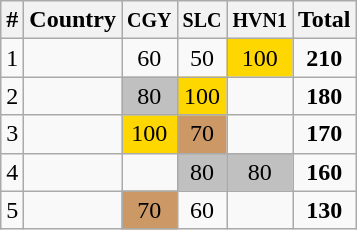<table class="wikitable" style="text-align:center;">
<tr>
<th>#</th>
<th>Country</th>
<th><small>CGY</small></th>
<th><small>SLC</small></th>
<th><small>HVN1</small></th>
<th>Total</th>
</tr>
<tr>
<td>1</td>
<td align=left></td>
<td>60</td>
<td>50</td>
<td bgcolor=gold>100</td>
<td><strong>210</strong></td>
</tr>
<tr>
<td>2</td>
<td align=left></td>
<td bgcolor=silver>80</td>
<td bgcolor=gold>100</td>
<td></td>
<td><strong>180</strong></td>
</tr>
<tr>
<td>3</td>
<td align=left></td>
<td bgcolor=gold>100</td>
<td bgcolor=cc9966>70</td>
<td></td>
<td><strong>170</strong></td>
</tr>
<tr>
<td>4</td>
<td align=left></td>
<td></td>
<td bgcolor=silver>80</td>
<td bgcolor=silver>80</td>
<td><strong>160</strong></td>
</tr>
<tr>
<td>5</td>
<td align=left></td>
<td bgcolor=cc9966>70</td>
<td>60</td>
<td></td>
<td><strong>130</strong></td>
</tr>
</table>
